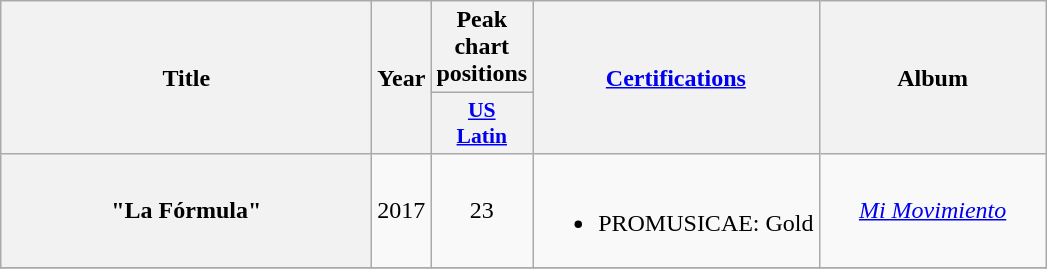<table class="wikitable plainrowheaders" style="text-align:center;">
<tr>
<th scope="col" rowspan="2" style="width:15em;">Title</th>
<th scope="col" rowspan="2" style="width:1em;">Year</th>
<th scope="col">Peak chart positions</th>
<th scope="col" rowspan="2"><a href='#'>Certifications</a></th>
<th scope="col" rowspan="2" style="width:9em;">Album</th>
</tr>
<tr>
<th scope="col" style="width:3em;font-size:90%;"><a href='#'>US<br>Latin</a><br></th>
</tr>
<tr>
<th scope="row">"La Fórmula"<br></th>
<td>2017</td>
<td>23</td>
<td><br><ul><li>PROMUSICAE: Gold</li></ul></td>
<td><em><a href='#'>Mi Movimiento</a></em></td>
</tr>
<tr>
</tr>
</table>
